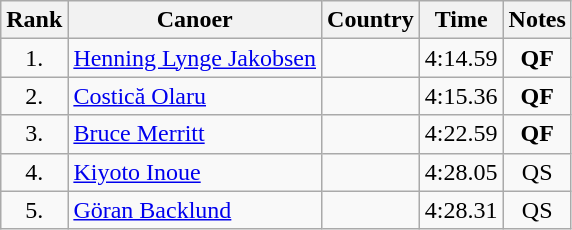<table class="wikitable sortable" style="text-align:center">
<tr>
<th>Rank</th>
<th>Canoer</th>
<th>Country</th>
<th>Time</th>
<th>Notes</th>
</tr>
<tr>
<td>1.</td>
<td align=left athlete><a href='#'>Henning Lynge Jakobsen</a></td>
<td align=left athlete></td>
<td>4:14.59</td>
<td><strong>QF</strong></td>
</tr>
<tr>
<td>2.</td>
<td align=left athlete><a href='#'>Costică Olaru</a></td>
<td align=left athlete></td>
<td>4:15.36</td>
<td><strong>QF</strong></td>
</tr>
<tr>
<td>3.</td>
<td align=left athlete><a href='#'>Bruce Merritt</a></td>
<td align=left athlete></td>
<td>4:22.59</td>
<td><strong>QF</strong></td>
</tr>
<tr>
<td>4.</td>
<td align=left athlete><a href='#'>Kiyoto Inoue</a></td>
<td align=left athlete></td>
<td>4:28.05</td>
<td>QS</td>
</tr>
<tr>
<td>5.</td>
<td align=left athlete><a href='#'>Göran Backlund</a></td>
<td align=left athlete></td>
<td>4:28.31</td>
<td>QS</td>
</tr>
</table>
